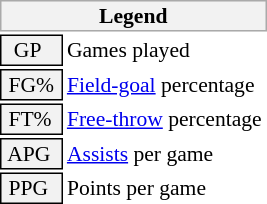<table class="toccolours" style="font-size: 90%; white-space: nowrap;">
<tr>
<th colspan="6" style="background:#f2f2f2; border:1px solid #aaa;">Legend</th>
</tr>
<tr>
<td style="background:#f2f2f2; border:1px solid black;">  GP</td>
<td>Games played</td>
</tr>
<tr>
<td style="background:#f2f2f2; border:1px solid black;"> FG% </td>
<td style="padding-right: 8px"><a href='#'>Field-goal</a> percentage</td>
</tr>
<tr>
<td style="background:#f2f2f2; border:1px solid black;"> FT% </td>
<td><a href='#'>Free-throw</a> percentage</td>
</tr>
<tr>
<td style="background:#f2f2f2; border:1px solid black;"> APG </td>
<td><a href='#'>Assists</a> per game</td>
</tr>
<tr>
<td style="background:#f2f2f2; border:1px solid black;"> PPG </td>
<td>Points per game</td>
</tr>
<tr>
</tr>
</table>
